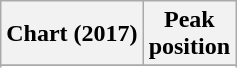<table class="wikitable sortable plainrowheaders">
<tr>
<th scope="col">Chart (2017)</th>
<th scope="col">Peak<br>position</th>
</tr>
<tr>
</tr>
<tr>
</tr>
<tr>
</tr>
<tr>
</tr>
<tr>
</tr>
<tr>
</tr>
<tr>
</tr>
<tr>
</tr>
<tr>
</tr>
<tr>
</tr>
<tr>
</tr>
<tr>
</tr>
</table>
